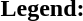<table class="toccolours" style="font-size:100%; white-space:nowrap;">
<tr>
<td><strong>Legend:</strong></td>
<td>      </td>
</tr>
<tr>
<td></td>
</tr>
<tr>
<td></td>
</tr>
</table>
